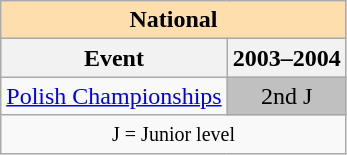<table class="wikitable" style="text-align:center">
<tr>
<th style="background-color: #ffdead; " colspan=2 align=center>National</th>
</tr>
<tr>
<th>Event</th>
<th>2003–2004</th>
</tr>
<tr>
<td align=left><a href='#'>Polish Championships</a></td>
<td bgcolor=silver>2nd J</td>
</tr>
<tr>
<td colspan=2 align=center><small> J = Junior level </small></td>
</tr>
</table>
